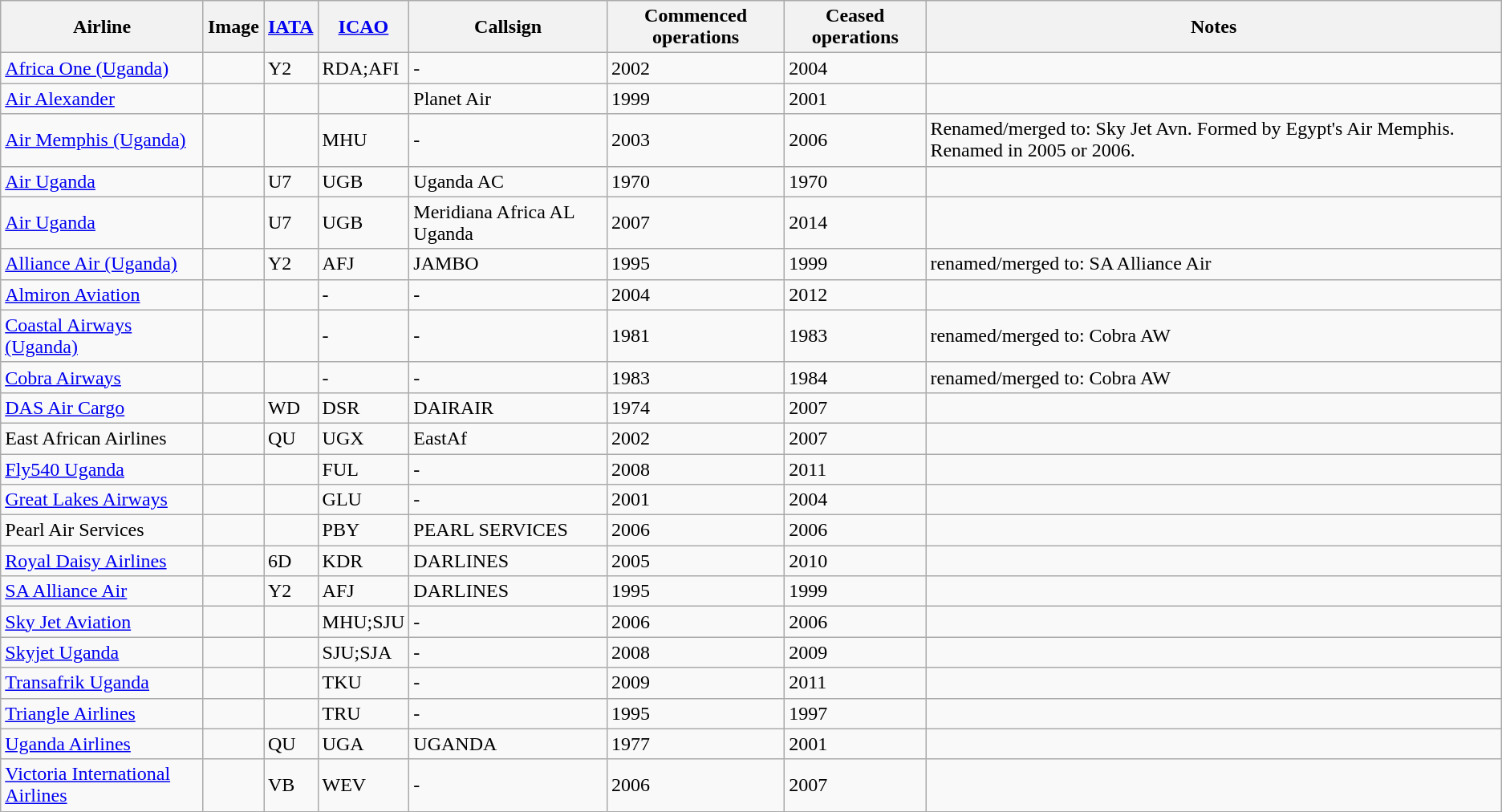<table class="wikitable sortable">
<tr valign="middle">
<th>Airline</th>
<th>Image</th>
<th><a href='#'>IATA</a></th>
<th><a href='#'>ICAO</a></th>
<th>Callsign</th>
<th>Commenced operations</th>
<th>Ceased operations</th>
<th>Notes</th>
</tr>
<tr>
<td><a href='#'>Africa One (Uganda)</a></td>
<td></td>
<td>Y2</td>
<td>RDA;AFI</td>
<td>-</td>
<td>2002</td>
<td>2004</td>
<td></td>
</tr>
<tr>
<td><a href='#'>Air Alexander</a></td>
<td></td>
<td></td>
<td></td>
<td>Planet Air</td>
<td>1999</td>
<td>2001</td>
<td></td>
</tr>
<tr>
<td><a href='#'>Air Memphis (Uganda)</a></td>
<td></td>
<td></td>
<td>MHU</td>
<td>-</td>
<td>2003</td>
<td>2006</td>
<td>Renamed/merged to: Sky Jet Avn. Formed by Egypt's Air Memphis. Renamed in 2005 or 2006.</td>
</tr>
<tr>
<td><a href='#'>Air Uganda</a></td>
<td></td>
<td>U7</td>
<td>UGB</td>
<td>Uganda AC</td>
<td>1970</td>
<td>1970</td>
<td></td>
</tr>
<tr>
<td><a href='#'>Air Uganda</a></td>
<td></td>
<td>U7</td>
<td>UGB</td>
<td>Meridiana Africa AL Uganda</td>
<td>2007</td>
<td>2014</td>
<td></td>
</tr>
<tr>
<td><a href='#'>Alliance Air (Uganda)</a></td>
<td></td>
<td>Y2</td>
<td>AFJ</td>
<td>JAMBO</td>
<td>1995</td>
<td>1999</td>
<td>renamed/merged to: SA Alliance Air</td>
</tr>
<tr>
<td><a href='#'>Almiron Aviation</a></td>
<td></td>
<td></td>
<td>-</td>
<td>-</td>
<td>2004</td>
<td>2012</td>
<td></td>
</tr>
<tr>
<td><a href='#'>Coastal Airways (Uganda)</a></td>
<td></td>
<td></td>
<td>-</td>
<td>-</td>
<td>1981</td>
<td>1983</td>
<td>renamed/merged to: Cobra AW</td>
</tr>
<tr>
<td><a href='#'>Cobra Airways</a></td>
<td></td>
<td></td>
<td>-</td>
<td>-</td>
<td>1983</td>
<td>1984</td>
<td>renamed/merged to: Cobra AW</td>
</tr>
<tr>
<td><a href='#'>DAS Air Cargo</a></td>
<td></td>
<td>WD</td>
<td>DSR</td>
<td>DAIRAIR</td>
<td>1974</td>
<td>2007</td>
<td></td>
</tr>
<tr>
<td>East African Airlines</td>
<td></td>
<td>QU</td>
<td>UGX</td>
<td>EastAf</td>
<td>2002</td>
<td>2007</td>
<td></td>
</tr>
<tr>
<td><a href='#'>Fly540 Uganda</a></td>
<td></td>
<td></td>
<td>FUL</td>
<td>-</td>
<td>2008</td>
<td>2011</td>
<td></td>
</tr>
<tr>
<td><a href='#'>Great Lakes Airways</a></td>
<td></td>
<td></td>
<td>GLU</td>
<td>-</td>
<td>2001</td>
<td>2004</td>
<td></td>
</tr>
<tr>
<td>Pearl Air Services</td>
<td></td>
<td></td>
<td>PBY</td>
<td>PEARL SERVICES</td>
<td>2006</td>
<td>2006</td>
<td></td>
</tr>
<tr>
<td><a href='#'>Royal Daisy Airlines</a></td>
<td></td>
<td>6D</td>
<td>KDR</td>
<td>DARLINES</td>
<td>2005</td>
<td>2010</td>
<td></td>
</tr>
<tr>
<td><a href='#'>SA Alliance Air</a></td>
<td></td>
<td>Y2</td>
<td>AFJ</td>
<td>DARLINES</td>
<td>1995</td>
<td>1999</td>
<td></td>
</tr>
<tr>
<td><a href='#'>Sky Jet Aviation</a></td>
<td></td>
<td></td>
<td>MHU;SJU</td>
<td>-</td>
<td>2006</td>
<td>2006</td>
<td></td>
</tr>
<tr>
<td><a href='#'>Skyjet Uganda</a></td>
<td></td>
<td></td>
<td>SJU;SJA</td>
<td>-</td>
<td>2008</td>
<td>2009</td>
<td></td>
</tr>
<tr>
<td><a href='#'>Transafrik Uganda</a></td>
<td></td>
<td></td>
<td>TKU</td>
<td>-</td>
<td>2009</td>
<td>2011</td>
<td></td>
</tr>
<tr>
<td><a href='#'>Triangle Airlines</a></td>
<td></td>
<td></td>
<td>TRU</td>
<td>-</td>
<td>1995</td>
<td>1997</td>
<td></td>
</tr>
<tr>
<td><a href='#'>Uganda Airlines</a></td>
<td></td>
<td>QU</td>
<td>UGA</td>
<td>UGANDA</td>
<td>1977</td>
<td>2001</td>
<td></td>
</tr>
<tr>
<td><a href='#'>Victoria International Airlines</a></td>
<td></td>
<td>VB</td>
<td>WEV</td>
<td>-</td>
<td>2006</td>
<td>2007</td>
<td></td>
</tr>
</table>
